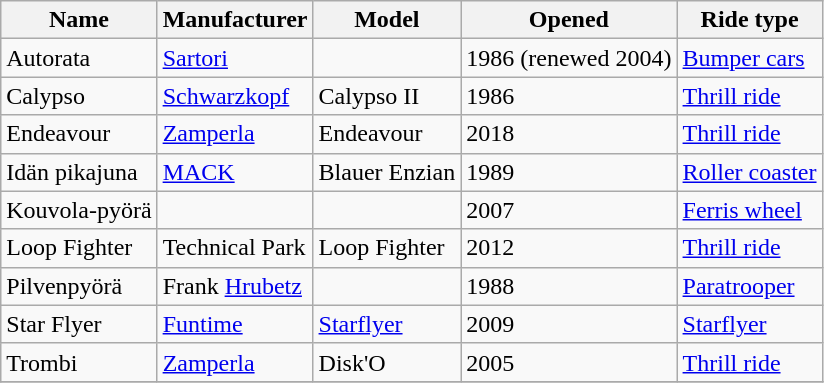<table class= "wikitable sortable">
<tr>
<th>Name</th>
<th>Manufacturer</th>
<th>Model</th>
<th>Opened</th>
<th>Ride type</th>
</tr>
<tr>
<td>Autorata</td>
<td><a href='#'>Sartori</a></td>
<td></td>
<td>1986 (renewed 2004)</td>
<td><a href='#'>Bumper cars</a></td>
</tr>
<tr>
<td>Calypso</td>
<td><a href='#'>Schwarzkopf</a></td>
<td>Calypso II</td>
<td>1986</td>
<td><a href='#'>Thrill ride</a></td>
</tr>
<tr>
<td>Endeavour</td>
<td><a href='#'>Zamperla</a></td>
<td>Endeavour</td>
<td>2018</td>
<td><a href='#'>Thrill ride</a></td>
</tr>
<tr>
<td>Idän pikajuna</td>
<td><a href='#'>MACK</a></td>
<td>Blauer Enzian</td>
<td>1989</td>
<td><a href='#'>Roller coaster</a></td>
</tr>
<tr>
<td>Kouvola-pyörä</td>
<td></td>
<td></td>
<td>2007</td>
<td><a href='#'>Ferris wheel</a></td>
</tr>
<tr>
<td>Loop Fighter</td>
<td>Technical Park</td>
<td>Loop Fighter</td>
<td>2012</td>
<td><a href='#'>Thrill ride</a></td>
</tr>
<tr>
<td>Pilvenpyörä</td>
<td>Frank <a href='#'>Hrubetz</a></td>
<td></td>
<td>1988</td>
<td><a href='#'>Paratrooper</a></td>
</tr>
<tr>
<td>Star Flyer</td>
<td><a href='#'>Funtime</a></td>
<td><a href='#'>Starflyer</a></td>
<td>2009</td>
<td><a href='#'>Starflyer</a></td>
</tr>
<tr>
<td>Trombi</td>
<td><a href='#'>Zamperla</a></td>
<td>Disk'O</td>
<td>2005</td>
<td><a href='#'>Thrill ride</a></td>
</tr>
<tr>
</tr>
</table>
